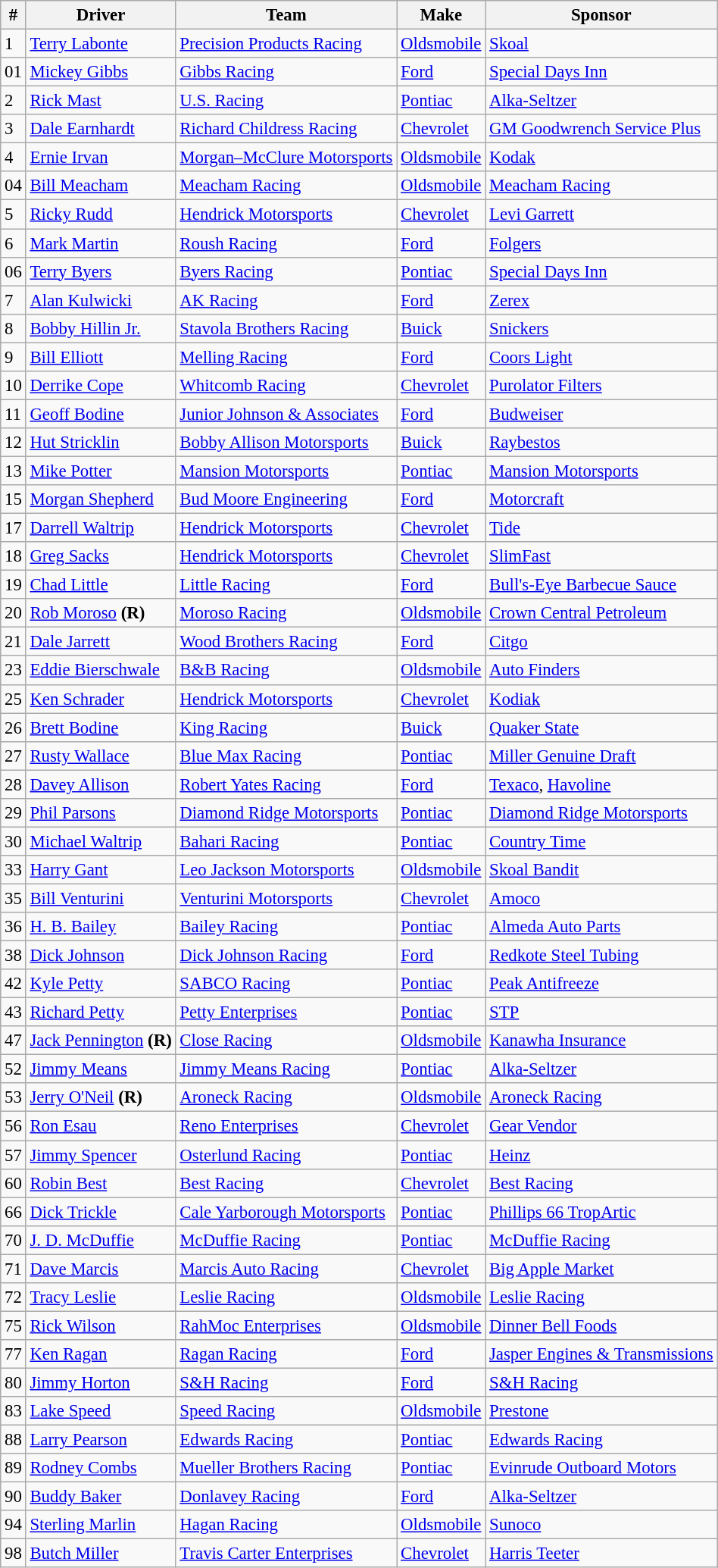<table class="wikitable" style="font-size:95%">
<tr>
<th>#</th>
<th>Driver</th>
<th>Team</th>
<th>Make</th>
<th>Sponsor</th>
</tr>
<tr>
<td>1</td>
<td><a href='#'>Terry Labonte</a></td>
<td><a href='#'>Precision Products Racing</a></td>
<td><a href='#'>Oldsmobile</a></td>
<td><a href='#'>Skoal</a></td>
</tr>
<tr>
<td>01</td>
<td><a href='#'>Mickey Gibbs</a></td>
<td><a href='#'>Gibbs Racing</a></td>
<td><a href='#'>Ford</a></td>
<td><a href='#'>Special Days Inn</a></td>
</tr>
<tr>
<td>2</td>
<td><a href='#'>Rick Mast</a></td>
<td><a href='#'>U.S. Racing</a></td>
<td><a href='#'>Pontiac</a></td>
<td><a href='#'>Alka-Seltzer</a></td>
</tr>
<tr>
<td>3</td>
<td><a href='#'>Dale Earnhardt</a></td>
<td><a href='#'>Richard Childress Racing</a></td>
<td><a href='#'>Chevrolet</a></td>
<td><a href='#'>GM Goodwrench Service Plus</a></td>
</tr>
<tr>
<td>4</td>
<td><a href='#'>Ernie Irvan</a></td>
<td><a href='#'>Morgan–McClure Motorsports</a></td>
<td><a href='#'>Oldsmobile</a></td>
<td><a href='#'>Kodak</a></td>
</tr>
<tr>
<td>04</td>
<td><a href='#'>Bill Meacham</a></td>
<td><a href='#'>Meacham Racing</a></td>
<td><a href='#'>Oldsmobile</a></td>
<td><a href='#'>Meacham Racing</a></td>
</tr>
<tr>
<td>5</td>
<td><a href='#'>Ricky Rudd</a></td>
<td><a href='#'>Hendrick Motorsports</a></td>
<td><a href='#'>Chevrolet</a></td>
<td><a href='#'>Levi Garrett</a></td>
</tr>
<tr>
<td>6</td>
<td><a href='#'>Mark Martin</a></td>
<td><a href='#'>Roush Racing</a></td>
<td><a href='#'>Ford</a></td>
<td><a href='#'>Folgers</a></td>
</tr>
<tr>
<td>06</td>
<td><a href='#'>Terry Byers</a></td>
<td><a href='#'>Byers Racing</a></td>
<td><a href='#'>Pontiac</a></td>
<td><a href='#'>Special Days Inn</a></td>
</tr>
<tr>
<td>7</td>
<td><a href='#'>Alan Kulwicki</a></td>
<td><a href='#'>AK Racing</a></td>
<td><a href='#'>Ford</a></td>
<td><a href='#'>Zerex</a></td>
</tr>
<tr>
<td>8</td>
<td><a href='#'>Bobby Hillin Jr.</a></td>
<td><a href='#'>Stavola Brothers Racing</a></td>
<td><a href='#'>Buick</a></td>
<td><a href='#'>Snickers</a></td>
</tr>
<tr>
<td>9</td>
<td><a href='#'>Bill Elliott</a></td>
<td><a href='#'>Melling Racing</a></td>
<td><a href='#'>Ford</a></td>
<td><a href='#'>Coors Light</a></td>
</tr>
<tr>
<td>10</td>
<td><a href='#'>Derrike Cope</a></td>
<td><a href='#'>Whitcomb Racing</a></td>
<td><a href='#'>Chevrolet</a></td>
<td><a href='#'>Purolator Filters</a></td>
</tr>
<tr>
<td>11</td>
<td><a href='#'>Geoff Bodine</a></td>
<td><a href='#'>Junior Johnson & Associates</a></td>
<td><a href='#'>Ford</a></td>
<td><a href='#'>Budweiser</a></td>
</tr>
<tr>
<td>12</td>
<td><a href='#'>Hut Stricklin</a></td>
<td><a href='#'>Bobby Allison Motorsports</a></td>
<td><a href='#'>Buick</a></td>
<td><a href='#'>Raybestos</a></td>
</tr>
<tr>
<td>13</td>
<td><a href='#'>Mike Potter</a></td>
<td><a href='#'>Mansion Motorsports</a></td>
<td><a href='#'>Pontiac</a></td>
<td><a href='#'>Mansion Motorsports</a></td>
</tr>
<tr>
<td>15</td>
<td><a href='#'>Morgan Shepherd</a></td>
<td><a href='#'>Bud Moore Engineering</a></td>
<td><a href='#'>Ford</a></td>
<td><a href='#'>Motorcraft</a></td>
</tr>
<tr>
<td>17</td>
<td><a href='#'>Darrell Waltrip</a></td>
<td><a href='#'>Hendrick Motorsports</a></td>
<td><a href='#'>Chevrolet</a></td>
<td><a href='#'>Tide</a></td>
</tr>
<tr>
<td>18</td>
<td><a href='#'>Greg Sacks</a></td>
<td><a href='#'>Hendrick Motorsports</a></td>
<td><a href='#'>Chevrolet</a></td>
<td><a href='#'>SlimFast</a></td>
</tr>
<tr>
<td>19</td>
<td><a href='#'>Chad Little</a></td>
<td><a href='#'>Little Racing</a></td>
<td><a href='#'>Ford</a></td>
<td><a href='#'>Bull's-Eye Barbecue Sauce</a></td>
</tr>
<tr>
<td>20</td>
<td><a href='#'>Rob Moroso</a> <strong>(R)</strong></td>
<td><a href='#'>Moroso Racing</a></td>
<td><a href='#'>Oldsmobile</a></td>
<td><a href='#'>Crown Central Petroleum</a></td>
</tr>
<tr>
<td>21</td>
<td><a href='#'>Dale Jarrett</a></td>
<td><a href='#'>Wood Brothers Racing</a></td>
<td><a href='#'>Ford</a></td>
<td><a href='#'>Citgo</a></td>
</tr>
<tr>
<td>23</td>
<td><a href='#'>Eddie Bierschwale</a></td>
<td><a href='#'>B&B Racing</a></td>
<td><a href='#'>Oldsmobile</a></td>
<td><a href='#'>Auto Finders</a></td>
</tr>
<tr>
<td>25</td>
<td><a href='#'>Ken Schrader</a></td>
<td><a href='#'>Hendrick Motorsports</a></td>
<td><a href='#'>Chevrolet</a></td>
<td><a href='#'>Kodiak</a></td>
</tr>
<tr>
<td>26</td>
<td><a href='#'>Brett Bodine</a></td>
<td><a href='#'>King Racing</a></td>
<td><a href='#'>Buick</a></td>
<td><a href='#'>Quaker State</a></td>
</tr>
<tr>
<td>27</td>
<td><a href='#'>Rusty Wallace</a></td>
<td><a href='#'>Blue Max Racing</a></td>
<td><a href='#'>Pontiac</a></td>
<td><a href='#'>Miller Genuine Draft</a></td>
</tr>
<tr>
<td>28</td>
<td><a href='#'>Davey Allison</a></td>
<td><a href='#'>Robert Yates Racing</a></td>
<td><a href='#'>Ford</a></td>
<td><a href='#'>Texaco</a>, <a href='#'>Havoline</a></td>
</tr>
<tr>
<td>29</td>
<td><a href='#'>Phil Parsons</a></td>
<td><a href='#'>Diamond Ridge Motorsports</a></td>
<td><a href='#'>Pontiac</a></td>
<td><a href='#'>Diamond Ridge Motorsports</a></td>
</tr>
<tr>
<td>30</td>
<td><a href='#'>Michael Waltrip</a></td>
<td><a href='#'>Bahari Racing</a></td>
<td><a href='#'>Pontiac</a></td>
<td><a href='#'>Country Time</a></td>
</tr>
<tr>
<td>33</td>
<td><a href='#'>Harry Gant</a></td>
<td><a href='#'>Leo Jackson Motorsports</a></td>
<td><a href='#'>Oldsmobile</a></td>
<td><a href='#'>Skoal Bandit</a></td>
</tr>
<tr>
<td>35</td>
<td><a href='#'>Bill Venturini</a></td>
<td><a href='#'>Venturini Motorsports</a></td>
<td><a href='#'>Chevrolet</a></td>
<td><a href='#'>Amoco</a></td>
</tr>
<tr>
<td>36</td>
<td><a href='#'>H. B. Bailey</a></td>
<td><a href='#'>Bailey Racing</a></td>
<td><a href='#'>Pontiac</a></td>
<td><a href='#'>Almeda Auto Parts</a></td>
</tr>
<tr>
<td>38</td>
<td><a href='#'>Dick Johnson</a></td>
<td><a href='#'>Dick Johnson Racing</a></td>
<td><a href='#'>Ford</a></td>
<td><a href='#'>Redkote Steel Tubing</a></td>
</tr>
<tr>
<td>42</td>
<td><a href='#'>Kyle Petty</a></td>
<td><a href='#'>SABCO Racing</a></td>
<td><a href='#'>Pontiac</a></td>
<td><a href='#'>Peak Antifreeze</a></td>
</tr>
<tr>
<td>43</td>
<td><a href='#'>Richard Petty</a></td>
<td><a href='#'>Petty Enterprises</a></td>
<td><a href='#'>Pontiac</a></td>
<td><a href='#'>STP</a></td>
</tr>
<tr>
<td>47</td>
<td><a href='#'>Jack Pennington</a> <strong>(R)</strong></td>
<td><a href='#'>Close Racing</a></td>
<td><a href='#'>Oldsmobile</a></td>
<td><a href='#'>Kanawha Insurance</a></td>
</tr>
<tr>
<td>52</td>
<td><a href='#'>Jimmy Means</a></td>
<td><a href='#'>Jimmy Means Racing</a></td>
<td><a href='#'>Pontiac</a></td>
<td><a href='#'>Alka-Seltzer</a></td>
</tr>
<tr>
<td>53</td>
<td><a href='#'>Jerry O'Neil</a> <strong>(R)</strong></td>
<td><a href='#'>Aroneck Racing</a></td>
<td><a href='#'>Oldsmobile</a></td>
<td><a href='#'>Aroneck Racing</a></td>
</tr>
<tr>
<td>56</td>
<td><a href='#'>Ron Esau</a></td>
<td><a href='#'>Reno Enterprises</a></td>
<td><a href='#'>Chevrolet</a></td>
<td><a href='#'>Gear Vendor</a></td>
</tr>
<tr>
<td>57</td>
<td><a href='#'>Jimmy Spencer</a></td>
<td><a href='#'>Osterlund Racing</a></td>
<td><a href='#'>Pontiac</a></td>
<td><a href='#'>Heinz</a></td>
</tr>
<tr>
<td>60</td>
<td><a href='#'>Robin Best</a></td>
<td><a href='#'>Best Racing</a></td>
<td><a href='#'>Chevrolet</a></td>
<td><a href='#'>Best Racing</a></td>
</tr>
<tr>
<td>66</td>
<td><a href='#'>Dick Trickle</a></td>
<td><a href='#'>Cale Yarborough Motorsports</a></td>
<td><a href='#'>Pontiac</a></td>
<td><a href='#'>Phillips 66 TropArtic</a></td>
</tr>
<tr>
<td>70</td>
<td><a href='#'>J. D. McDuffie</a></td>
<td><a href='#'>McDuffie Racing</a></td>
<td><a href='#'>Pontiac</a></td>
<td><a href='#'>McDuffie Racing</a></td>
</tr>
<tr>
<td>71</td>
<td><a href='#'>Dave Marcis</a></td>
<td><a href='#'>Marcis Auto Racing</a></td>
<td><a href='#'>Chevrolet</a></td>
<td><a href='#'>Big Apple Market</a></td>
</tr>
<tr>
<td>72</td>
<td><a href='#'>Tracy Leslie</a></td>
<td><a href='#'>Leslie Racing</a></td>
<td><a href='#'>Oldsmobile</a></td>
<td><a href='#'>Leslie Racing</a></td>
</tr>
<tr>
<td>75</td>
<td><a href='#'>Rick Wilson</a></td>
<td><a href='#'>RahMoc Enterprises</a></td>
<td><a href='#'>Oldsmobile</a></td>
<td><a href='#'>Dinner Bell Foods</a></td>
</tr>
<tr>
<td>77</td>
<td><a href='#'>Ken Ragan</a></td>
<td><a href='#'>Ragan Racing</a></td>
<td><a href='#'>Ford</a></td>
<td><a href='#'>Jasper Engines & Transmissions</a></td>
</tr>
<tr>
<td>80</td>
<td><a href='#'>Jimmy Horton</a></td>
<td><a href='#'>S&H Racing</a></td>
<td><a href='#'>Ford</a></td>
<td><a href='#'>S&H Racing</a></td>
</tr>
<tr>
<td>83</td>
<td><a href='#'>Lake Speed</a></td>
<td><a href='#'>Speed Racing</a></td>
<td><a href='#'>Oldsmobile</a></td>
<td><a href='#'>Prestone</a></td>
</tr>
<tr>
<td>88</td>
<td><a href='#'>Larry Pearson</a></td>
<td><a href='#'>Edwards Racing</a></td>
<td><a href='#'>Pontiac</a></td>
<td><a href='#'>Edwards Racing</a></td>
</tr>
<tr>
<td>89</td>
<td><a href='#'>Rodney Combs</a></td>
<td><a href='#'>Mueller Brothers Racing</a></td>
<td><a href='#'>Pontiac</a></td>
<td><a href='#'>Evinrude Outboard Motors</a></td>
</tr>
<tr>
<td>90</td>
<td><a href='#'>Buddy Baker</a></td>
<td><a href='#'>Donlavey Racing</a></td>
<td><a href='#'>Ford</a></td>
<td><a href='#'>Alka-Seltzer</a></td>
</tr>
<tr>
<td>94</td>
<td><a href='#'>Sterling Marlin</a></td>
<td><a href='#'>Hagan Racing</a></td>
<td><a href='#'>Oldsmobile</a></td>
<td><a href='#'>Sunoco</a></td>
</tr>
<tr>
<td>98</td>
<td><a href='#'>Butch Miller</a></td>
<td><a href='#'>Travis Carter Enterprises</a></td>
<td><a href='#'>Chevrolet</a></td>
<td><a href='#'>Harris Teeter</a></td>
</tr>
</table>
